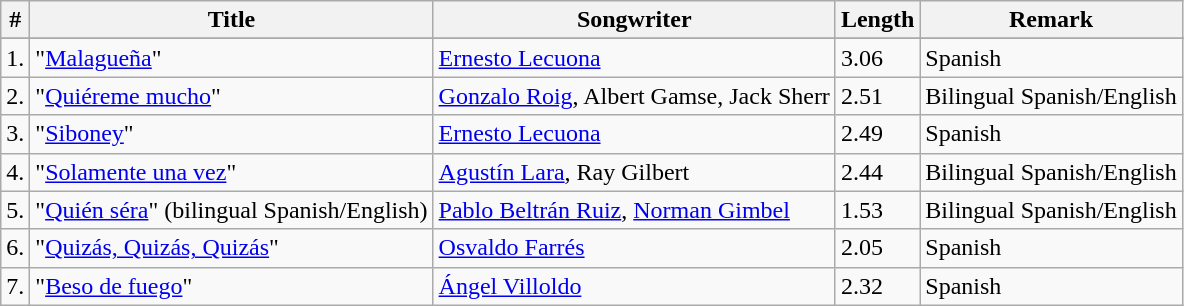<table class="wikitable">
<tr>
<th>#</th>
<th>Title</th>
<th>Songwriter</th>
<th>Length</th>
<th>Remark</th>
</tr>
<tr bgcolor="#ebf5ff">
</tr>
<tr>
<td>1.</td>
<td>"<a href='#'>Malagueña</a>"</td>
<td><a href='#'>Ernesto Lecuona</a></td>
<td>3.06</td>
<td>Spanish</td>
</tr>
<tr>
<td>2.</td>
<td>"<a href='#'>Quiéreme mucho</a>"</td>
<td><a href='#'>Gonzalo Roig</a>, Albert Gamse, Jack Sherr</td>
<td>2.51</td>
<td>Bilingual Spanish/English</td>
</tr>
<tr>
<td>3.</td>
<td>"<a href='#'>Siboney</a>"</td>
<td><a href='#'>Ernesto Lecuona</a></td>
<td>2.49</td>
<td>Spanish</td>
</tr>
<tr>
<td>4.</td>
<td>"<a href='#'>Solamente una vez</a>"</td>
<td><a href='#'>Agustín Lara</a>, Ray Gilbert</td>
<td>2.44</td>
<td>Bilingual Spanish/English</td>
</tr>
<tr>
<td>5.</td>
<td>"<a href='#'>Quién séra</a>" (bilingual Spanish/English)</td>
<td><a href='#'>Pablo Beltrán Ruiz</a>, <a href='#'>Norman Gimbel</a></td>
<td>1.53</td>
<td>Bilingual Spanish/English</td>
</tr>
<tr>
<td>6.</td>
<td>"<a href='#'>Quizás, Quizás, Quizás</a>"</td>
<td><a href='#'>Osvaldo Farrés</a></td>
<td>2.05</td>
<td>Spanish</td>
</tr>
<tr>
<td>7.</td>
<td>"<a href='#'>Beso de fuego</a>"</td>
<td><a href='#'>Ángel Villoldo</a></td>
<td>2.32</td>
<td>Spanish</td>
</tr>
</table>
